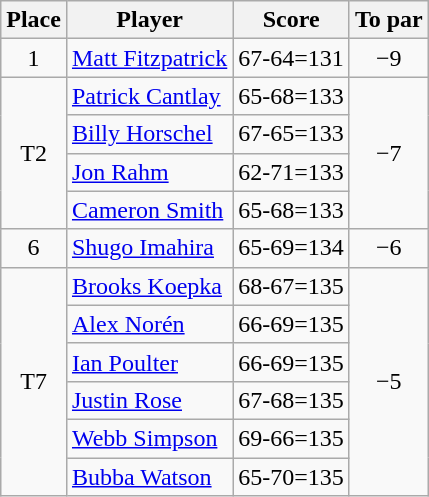<table class="wikitable">
<tr>
<th>Place</th>
<th>Player</th>
<th>Score</th>
<th>To par</th>
</tr>
<tr>
<td align=center>1</td>
<td> <a href='#'>Matt Fitzpatrick</a></td>
<td>67-64=131</td>
<td align=center>−9</td>
</tr>
<tr>
<td rowspan=4 align=center>T2</td>
<td> <a href='#'>Patrick Cantlay</a></td>
<td>65-68=133</td>
<td rowspan=4 align=center>−7</td>
</tr>
<tr>
<td> <a href='#'>Billy Horschel</a></td>
<td>67-65=133</td>
</tr>
<tr>
<td> <a href='#'>Jon Rahm</a></td>
<td>62-71=133</td>
</tr>
<tr>
<td> <a href='#'>Cameron Smith</a></td>
<td>65-68=133</td>
</tr>
<tr>
<td align=center>6</td>
<td> <a href='#'>Shugo Imahira</a></td>
<td>65-69=134</td>
<td align=center>−6</td>
</tr>
<tr>
<td rowspan=6 align=center>T7</td>
<td> <a href='#'>Brooks Koepka</a></td>
<td>68-67=135</td>
<td rowspan=6 align=center>−5</td>
</tr>
<tr>
<td> <a href='#'>Alex Norén</a></td>
<td>66-69=135</td>
</tr>
<tr>
<td> <a href='#'>Ian Poulter</a></td>
<td>66-69=135</td>
</tr>
<tr>
<td> <a href='#'>Justin Rose</a></td>
<td>67-68=135</td>
</tr>
<tr>
<td> <a href='#'>Webb Simpson</a></td>
<td>69-66=135</td>
</tr>
<tr>
<td> <a href='#'>Bubba Watson</a></td>
<td>65-70=135</td>
</tr>
</table>
